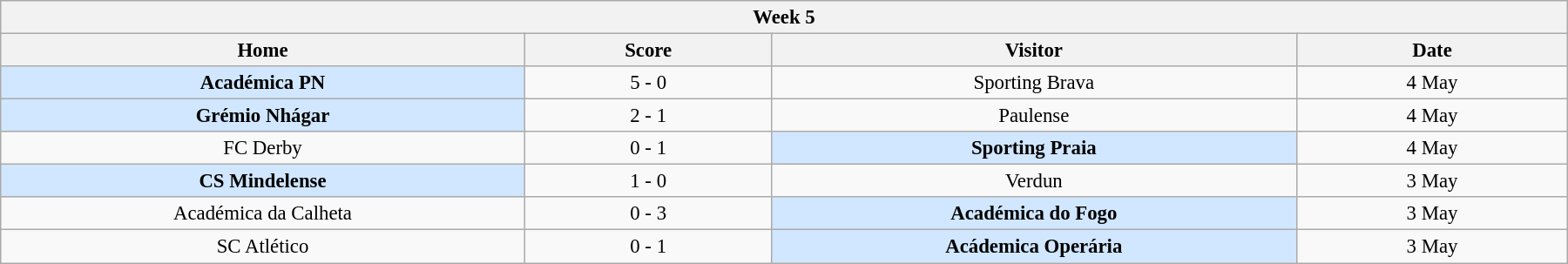<table class="wikitable" style="margin:1em auto; font-size:95%; text-align: center; width: 95%;">
<tr>
<th colspan="12" style="with: 100%;">Week 5</th>
</tr>
<tr>
<th width="200">Home</th>
<th width="90">Score</th>
<th width="200">Visitor</th>
<th width="100">Date</th>
</tr>
<tr>
<td bgcolor=#D0E7FF><strong>Académica PN</strong></td>
<td>5 - 0</td>
<td>Sporting Brava</td>
<td>4 May</td>
</tr>
<tr>
<td bgcolor=#D0E7FF><strong>Grémio Nhágar</strong></td>
<td>2 - 1</td>
<td>Paulense</td>
<td>4 May</td>
</tr>
<tr>
<td>FC Derby</td>
<td>0 - 1</td>
<td bgcolor=#D0E7FF><strong>Sporting Praia</strong></td>
<td>4 May</td>
</tr>
<tr>
<td bgcolor=#D0E7FF><strong>CS Mindelense</strong></td>
<td>1 - 0</td>
<td>Verdun</td>
<td>3 May</td>
</tr>
<tr>
<td>Académica da Calheta</td>
<td>0 - 3</td>
<td bgcolor=#D0E7FF><strong>Académica do Fogo</strong></td>
<td>3 May</td>
</tr>
<tr>
<td>SC Atlético</td>
<td>0 - 1</td>
<td bgcolor=#D0E7FF><strong>Acádemica Operária</strong></td>
<td>3 May</td>
</tr>
</table>
